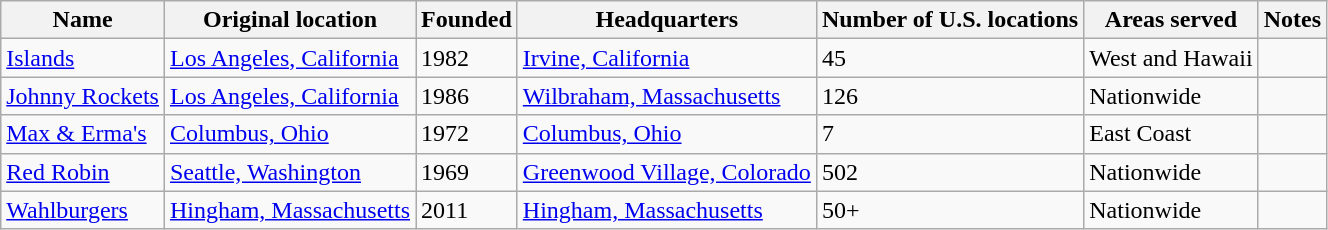<table class="wikitable sortable">
<tr>
<th>Name</th>
<th>Original location</th>
<th>Founded</th>
<th>Headquarters</th>
<th data-sort-type="number">Number of U.S. locations</th>
<th>Areas served</th>
<th>Notes</th>
</tr>
<tr>
<td><a href='#'>Islands</a></td>
<td><a href='#'>Los Angeles, California</a></td>
<td>1982</td>
<td><a href='#'>Irvine, California</a></td>
<td>45</td>
<td>West and Hawaii</td>
<td></td>
</tr>
<tr>
<td><a href='#'>Johnny Rockets</a></td>
<td><a href='#'>Los Angeles, California</a></td>
<td>1986</td>
<td><a href='#'>Wilbraham, Massachusetts</a></td>
<td>126</td>
<td>Nationwide</td>
<td></td>
</tr>
<tr>
<td><a href='#'>Max & Erma's</a></td>
<td><a href='#'>Columbus, Ohio</a></td>
<td>1972</td>
<td><a href='#'>Columbus, Ohio</a></td>
<td>7</td>
<td>East Coast</td>
<td></td>
</tr>
<tr>
<td><a href='#'>Red Robin</a></td>
<td><a href='#'>Seattle, Washington</a></td>
<td>1969</td>
<td><a href='#'>Greenwood Village, Colorado</a></td>
<td>502</td>
<td>Nationwide</td>
<td></td>
</tr>
<tr>
<td><a href='#'>Wahlburgers</a></td>
<td><a href='#'>Hingham, Massachusetts</a></td>
<td>2011</td>
<td><a href='#'>Hingham, Massachusetts</a></td>
<td>50+</td>
<td>Nationwide</td>
<td></td>
</tr>
</table>
